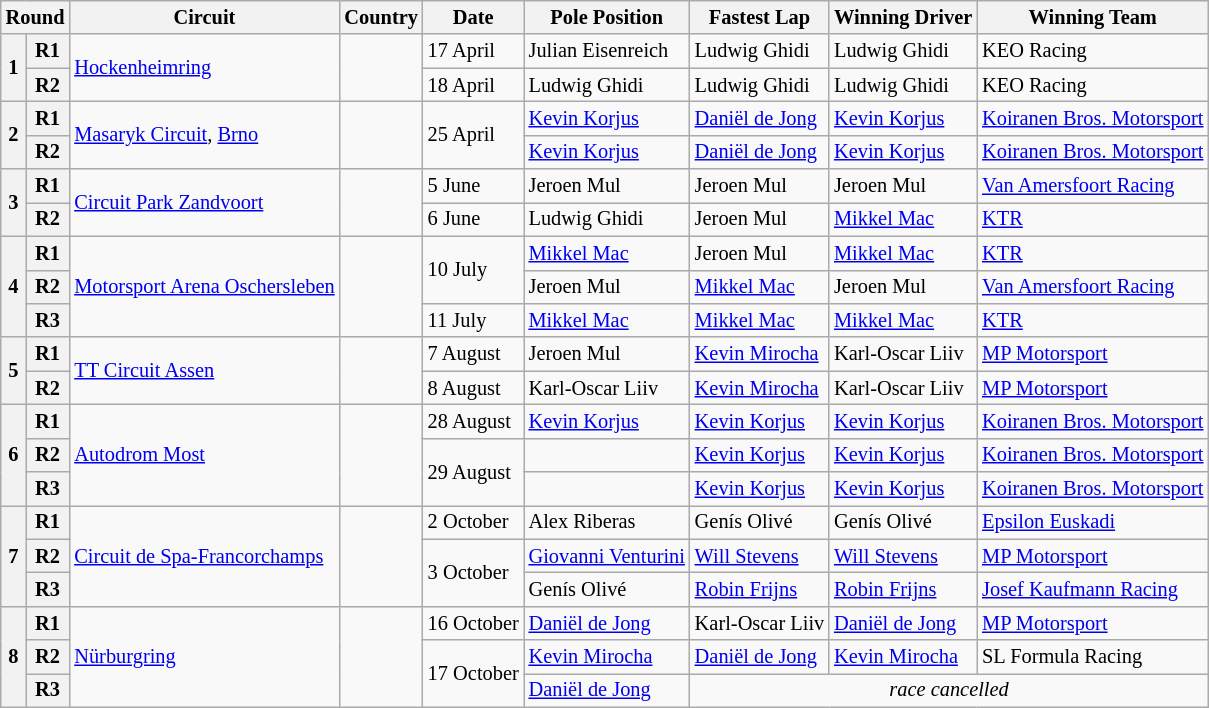<table class="wikitable" style="font-size:85%">
<tr>
<th colspan=2>Round</th>
<th>Circuit</th>
<th>Country</th>
<th>Date</th>
<th>Pole Position</th>
<th>Fastest Lap</th>
<th>Winning Driver</th>
<th>Winning Team</th>
</tr>
<tr>
<th rowspan=2>1</th>
<th>R1</th>
<td rowspan=2><a href='#'>Hockenheimring</a></td>
<td rowspan=2></td>
<td>17 April</td>
<td> Julian Eisenreich</td>
<td> Ludwig Ghidi</td>
<td> Ludwig Ghidi</td>
<td> KEO Racing</td>
</tr>
<tr>
<th>R2</th>
<td>18 April</td>
<td> Ludwig Ghidi</td>
<td> Ludwig Ghidi</td>
<td> Ludwig Ghidi</td>
<td> KEO Racing</td>
</tr>
<tr>
<th rowspan=2>2</th>
<th>R1</th>
<td rowspan=2><a href='#'>Masaryk Circuit</a>, <a href='#'>Brno</a></td>
<td rowspan=2></td>
<td rowspan=2>25 April</td>
<td> <a href='#'>Kevin Korjus</a></td>
<td> <a href='#'>Daniël de Jong</a></td>
<td> <a href='#'>Kevin Korjus</a></td>
<td> <a href='#'>Koiranen Bros. Motorsport</a></td>
</tr>
<tr>
<th>R2</th>
<td> <a href='#'>Kevin Korjus</a></td>
<td> <a href='#'>Daniël de Jong</a></td>
<td> <a href='#'>Kevin Korjus</a></td>
<td> <a href='#'>Koiranen Bros. Motorsport</a></td>
</tr>
<tr>
<th rowspan=2>3</th>
<th>R1</th>
<td rowspan=2><a href='#'>Circuit Park Zandvoort</a></td>
<td rowspan=2></td>
<td>5 June</td>
<td> Jeroen Mul</td>
<td> Jeroen Mul</td>
<td> Jeroen Mul</td>
<td> <a href='#'>Van Amersfoort Racing</a></td>
</tr>
<tr>
<th>R2</th>
<td>6 June</td>
<td> Ludwig Ghidi</td>
<td> Jeroen Mul</td>
<td> <a href='#'>Mikkel Mac</a></td>
<td nowrap> <a href='#'>KTR</a></td>
</tr>
<tr>
<th rowspan=3>4</th>
<th>R1</th>
<td rowspan=3 nowrap><a href='#'>Motorsport Arena Oschersleben</a></td>
<td rowspan=3></td>
<td rowspan=2>10 July</td>
<td> <a href='#'>Mikkel Mac</a></td>
<td> Jeroen Mul</td>
<td> <a href='#'>Mikkel Mac</a></td>
<td> <a href='#'>KTR</a></td>
</tr>
<tr>
<th>R2</th>
<td> Jeroen Mul</td>
<td> <a href='#'>Mikkel Mac</a></td>
<td> Jeroen Mul</td>
<td> <a href='#'>Van Amersfoort Racing</a></td>
</tr>
<tr>
<th>R3</th>
<td>11 July</td>
<td> <a href='#'>Mikkel Mac</a></td>
<td> <a href='#'>Mikkel Mac</a></td>
<td> <a href='#'>Mikkel Mac</a></td>
<td> <a href='#'>KTR</a></td>
</tr>
<tr>
<th rowspan=2>5</th>
<th>R1</th>
<td rowspan=2><a href='#'>TT Circuit Assen</a></td>
<td rowspan=2></td>
<td>7 August</td>
<td> Jeroen Mul</td>
<td> <a href='#'>Kevin Mirocha</a></td>
<td> Karl-Oscar Liiv</td>
<td> <a href='#'>MP Motorsport</a></td>
</tr>
<tr>
<th>R2</th>
<td>8 August</td>
<td> Karl-Oscar Liiv</td>
<td> <a href='#'>Kevin Mirocha</a></td>
<td> Karl-Oscar Liiv</td>
<td> <a href='#'>MP Motorsport</a></td>
</tr>
<tr>
<th rowspan=3>6</th>
<th>R1</th>
<td rowspan=3><a href='#'>Autodrom Most</a></td>
<td rowspan=3 nowrap></td>
<td>28 August</td>
<td> <a href='#'>Kevin Korjus</a></td>
<td> <a href='#'>Kevin Korjus</a></td>
<td> <a href='#'>Kevin Korjus</a></td>
<td> <a href='#'>Koiranen Bros. Motorsport</a></td>
</tr>
<tr>
<th>R2</th>
<td rowspan=2>29 August</td>
<td></td>
<td> <a href='#'>Kevin Korjus</a></td>
<td> <a href='#'>Kevin Korjus</a></td>
<td> <a href='#'>Koiranen Bros. Motorsport</a></td>
</tr>
<tr>
<th>R3</th>
<td></td>
<td> <a href='#'>Kevin Korjus</a></td>
<td> <a href='#'>Kevin Korjus</a></td>
<td nowrap> <a href='#'>Koiranen Bros. Motorsport</a></td>
</tr>
<tr>
<th rowspan=3>7</th>
<th>R1</th>
<td rowspan=3><a href='#'>Circuit de Spa-Francorchamps</a></td>
<td rowspan=3></td>
<td>2 October</td>
<td> Alex Riberas</td>
<td> Genís Olivé</td>
<td> Genís Olivé</td>
<td> <a href='#'>Epsilon Euskadi</a></td>
</tr>
<tr>
<th>R2</th>
<td rowspan=2>3 October</td>
<td nowrap> <a href='#'>Giovanni Venturini</a></td>
<td> <a href='#'>Will Stevens</a></td>
<td> <a href='#'>Will Stevens</a></td>
<td> <a href='#'>MP Motorsport</a></td>
</tr>
<tr>
<th>R3</th>
<td> Genís Olivé</td>
<td> <a href='#'>Robin Frijns</a></td>
<td> <a href='#'>Robin Frijns</a></td>
<td> <a href='#'>Josef Kaufmann Racing</a></td>
</tr>
<tr>
<th rowspan=3>8</th>
<th>R1</th>
<td rowspan=3><a href='#'>Nürburgring</a></td>
<td rowspan=3></td>
<td nowrap>16 October</td>
<td nowrap> <a href='#'>Daniël de Jong</a></td>
<td nowrap> Karl-Oscar Liiv</td>
<td nowrap> <a href='#'>Daniël de Jong</a></td>
<td nowrap> <a href='#'>MP Motorsport</a></td>
</tr>
<tr>
<th>R2</th>
<td rowspan=2 nowrap>17 October</td>
<td nowrap> <a href='#'>Kevin Mirocha</a></td>
<td nowrap> <a href='#'>Daniël de Jong</a></td>
<td nowrap> <a href='#'>Kevin Mirocha</a></td>
<td nowrap> SL Formula Racing</td>
</tr>
<tr>
<th>R3</th>
<td nowrap> <a href='#'>Daniël de Jong</a></td>
<td colspan=3 align=center><em>race cancelled</em></td>
</tr>
</table>
